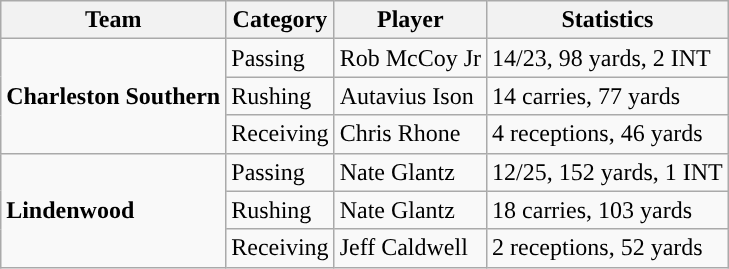<table class="wikitable" style="float: right;">
<tr>
<th>Team</th>
<th>Category</th>
<th>Player</th>
<th>Statistics</th>
</tr>
<tr>
<td rowspan=3><strong>Charleston Southern</strong></td>
<td>Passing</td>
<td>Rob McCoy Jr</td>
<td>14/23, 98 yards, 2 INT</td>
</tr>
<tr>
<td>Rushing</td>
<td>Autavius Ison</td>
<td>14 carries, 77 yards</td>
</tr>
<tr>
<td>Receiving</td>
<td>Chris Rhone</td>
<td>4 receptions, 46 yards</td>
</tr>
<tr>
<td rowspan=3><strong>Lindenwood</strong></td>
<td>Passing</td>
<td>Nate Glantz</td>
<td>12/25, 152 yards, 1 INT</td>
</tr>
<tr>
<td>Rushing</td>
<td>Nate Glantz</td>
<td>18 carries, 103 yards</td>
</tr>
<tr>
<td>Receiving</td>
<td>Jeff Caldwell</td>
<td>2 receptions, 52 yards</td>
</tr>
</table>
